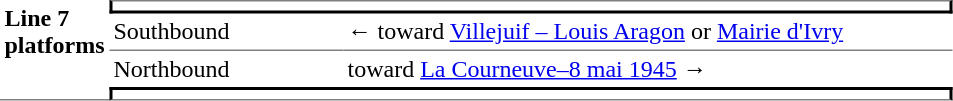<table border=0 cellspacing=0 cellpadding=3>
<tr>
<td style="border-bottom:solid 1px gray;" width=50 rowspan=10 valign=top><strong>Line 7 platforms</strong></td>
<td style="border-top:solid 1px gray;border-right:solid 2px black;border-left:solid 2px black;border-bottom:solid 2px black;text-align:center;" colspan=2></td>
</tr>
<tr>
<td style="border-bottom:solid 1px gray;" width=150>Southbound</td>
<td style="border-bottom:solid 1px gray;" width=400>←   toward <a href='#'>Villejuif – Louis Aragon</a> or <a href='#'>Mairie d'Ivry</a> </td>
</tr>
<tr>
<td>Northbound</td>
<td>   toward <a href='#'>La Courneuve–8 mai 1945</a>  →</td>
</tr>
<tr>
<td style="border-top:solid 2px black;border-right:solid 2px black;border-left:solid 2px black;border-bottom:solid 1px gray;text-align:center;" colspan=2></td>
</tr>
</table>
